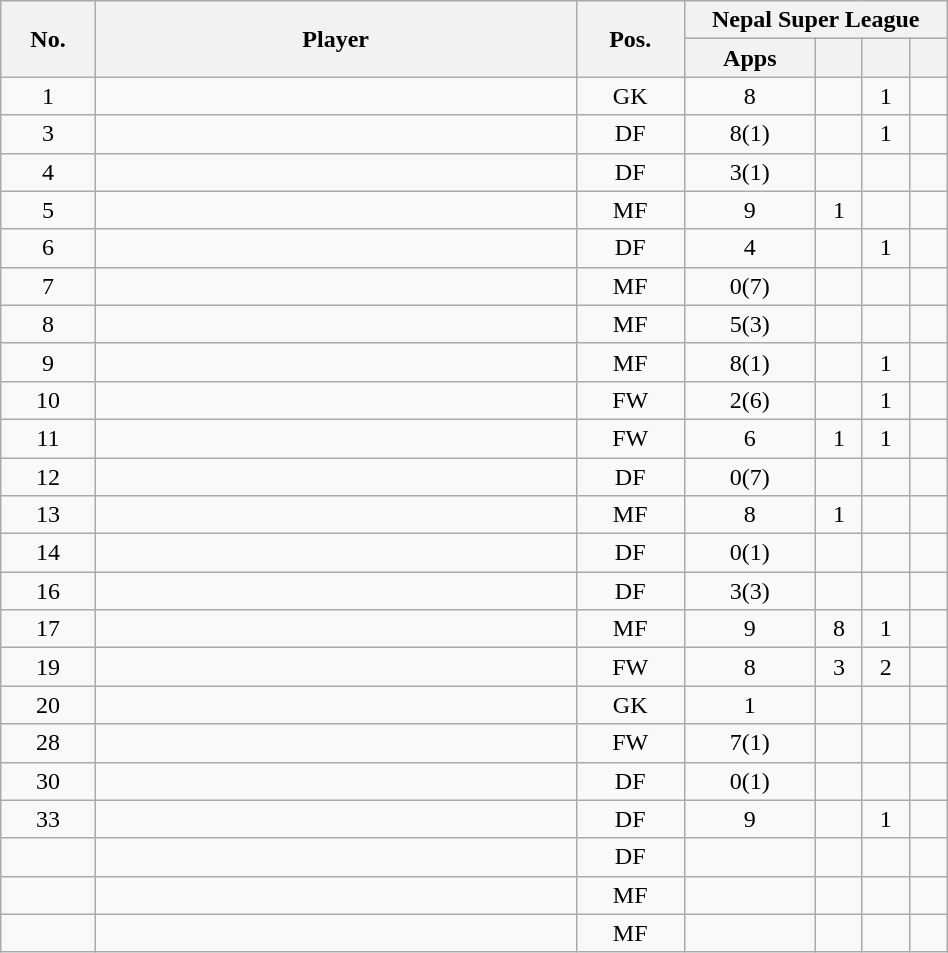<table class="wikitable sortable alternance" style="text-align:center;width:50%">
<tr>
<th rowspan="2" style="width:5px">No.</th>
<th rowspan="2" style="width:150px">Player</th>
<th rowspan="2" style="width:5px">Pos.</th>
<th colspan="4">Nepal Super League</th>
</tr>
<tr style="text-align:center">
<th width="5">Apps</th>
<th width="5"></th>
<th width="5"></th>
<th width="5"></th>
</tr>
<tr>
<td>1</td>
<td> </td>
<td>GK</td>
<td>8</td>
<td></td>
<td>1</td>
<td></td>
</tr>
<tr>
<td>3</td>
<td> </td>
<td>DF</td>
<td>8(1)</td>
<td></td>
<td>1</td>
<td></td>
</tr>
<tr>
<td>4</td>
<td> </td>
<td>DF</td>
<td>3(1)</td>
<td></td>
<td></td>
<td></td>
</tr>
<tr>
<td>5</td>
<td> </td>
<td>MF</td>
<td>9</td>
<td>1</td>
<td></td>
<td></td>
</tr>
<tr>
<td>6</td>
<td> </td>
<td>DF</td>
<td>4</td>
<td></td>
<td>1</td>
<td></td>
</tr>
<tr>
<td>7</td>
<td> </td>
<td>MF</td>
<td>0(7)</td>
<td></td>
<td></td>
<td></td>
</tr>
<tr>
<td>8</td>
<td> </td>
<td>MF</td>
<td>5(3)</td>
<td></td>
<td></td>
<td></td>
</tr>
<tr>
<td>9</td>
<td> </td>
<td>MF</td>
<td>8(1)</td>
<td></td>
<td>1</td>
<td></td>
</tr>
<tr>
<td>10</td>
<td> </td>
<td>FW</td>
<td>2(6)</td>
<td></td>
<td>1</td>
<td></td>
</tr>
<tr>
<td>11</td>
<td> </td>
<td>FW</td>
<td>6</td>
<td>1</td>
<td>1</td>
<td></td>
</tr>
<tr>
<td>12</td>
<td> </td>
<td>DF</td>
<td>0(7)</td>
<td></td>
<td></td>
<td></td>
</tr>
<tr>
<td>13</td>
<td> </td>
<td>MF</td>
<td>8</td>
<td>1</td>
<td></td>
<td></td>
</tr>
<tr>
<td>14</td>
<td> </td>
<td>DF</td>
<td>0(1)</td>
<td></td>
<td></td>
<td></td>
</tr>
<tr>
<td>16</td>
<td> </td>
<td>DF</td>
<td>3(3)</td>
<td></td>
<td></td>
<td></td>
</tr>
<tr>
<td>17</td>
<td> </td>
<td>MF</td>
<td>9</td>
<td>8</td>
<td>1</td>
<td></td>
</tr>
<tr>
<td>19</td>
<td> </td>
<td>FW</td>
<td>8</td>
<td>3</td>
<td>2</td>
<td></td>
</tr>
<tr>
<td>20</td>
<td> </td>
<td>GK</td>
<td>1</td>
<td></td>
<td></td>
<td></td>
</tr>
<tr>
<td>28</td>
<td> </td>
<td>FW</td>
<td>7(1)</td>
<td></td>
<td></td>
<td></td>
</tr>
<tr>
<td>30</td>
<td> </td>
<td>DF</td>
<td>0(1)</td>
<td></td>
<td></td>
<td></td>
</tr>
<tr>
<td>33</td>
<td> </td>
<td>DF</td>
<td>9</td>
<td></td>
<td>1</td>
<td></td>
</tr>
<tr>
<td></td>
<td> </td>
<td>DF</td>
<td></td>
<td></td>
<td></td>
<td></td>
</tr>
<tr>
<td></td>
<td> </td>
<td>MF</td>
<td></td>
<td></td>
<td></td>
<td></td>
</tr>
<tr>
<td></td>
<td> </td>
<td>MF</td>
<td></td>
<td></td>
<td></td>
<td></td>
</tr>
</table>
